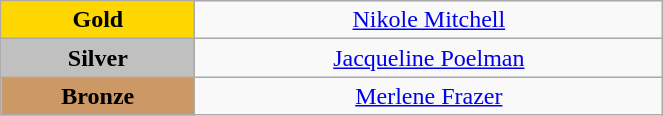<table class="wikitable" style="text-align:center; " width="35%">
<tr>
<td bgcolor="gold"><strong>Gold</strong></td>
<td><a href='#'>Nikole Mitchell</a><br>  <small><em></em></small></td>
</tr>
<tr>
<td bgcolor="silver"><strong>Silver</strong></td>
<td><a href='#'>Jacqueline Poelman</a><br>  <small><em></em></small></td>
</tr>
<tr>
<td bgcolor="CC9966"><strong>Bronze</strong></td>
<td><a href='#'>Merlene Frazer</a><br>  <small><em></em></small></td>
</tr>
</table>
